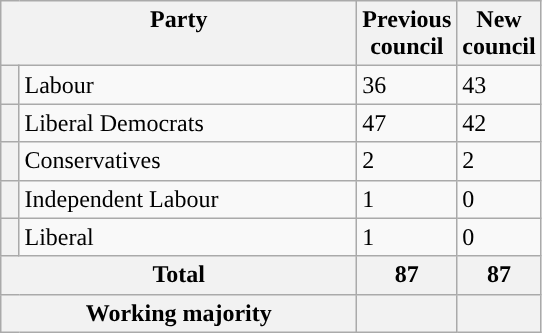<table class="wikitable">
<tr>
<th valign=top colspan="2" style="width: 230px">Party</th>
<th valign=top style="width: 30px">Previous council</th>
<th valign=top style="width: 30px">New council</th>
</tr>
<tr>
<th style="background-color: "></th>
<td>Labour</td>
<td>36</td>
<td>43</td>
</tr>
<tr>
<th style="background-color: "></th>
<td>Liberal Democrats</td>
<td>47</td>
<td>42</td>
</tr>
<tr>
<th style="background-color: "></th>
<td>Conservatives</td>
<td>2</td>
<td>2</td>
</tr>
<tr>
<th style="background-color: "></th>
<td>Independent Labour</td>
<td>1</td>
<td>0</td>
</tr>
<tr>
<th style="background-color: "></th>
<td>Liberal</td>
<td>1</td>
<td>0</td>
</tr>
<tr>
<th colspan=2>Total</th>
<th style="text-align: center">87</th>
<th colspan=3>87</th>
</tr>
<tr>
<th colspan=2>Working majority</th>
<th></th>
<th></th>
</tr>
</table>
